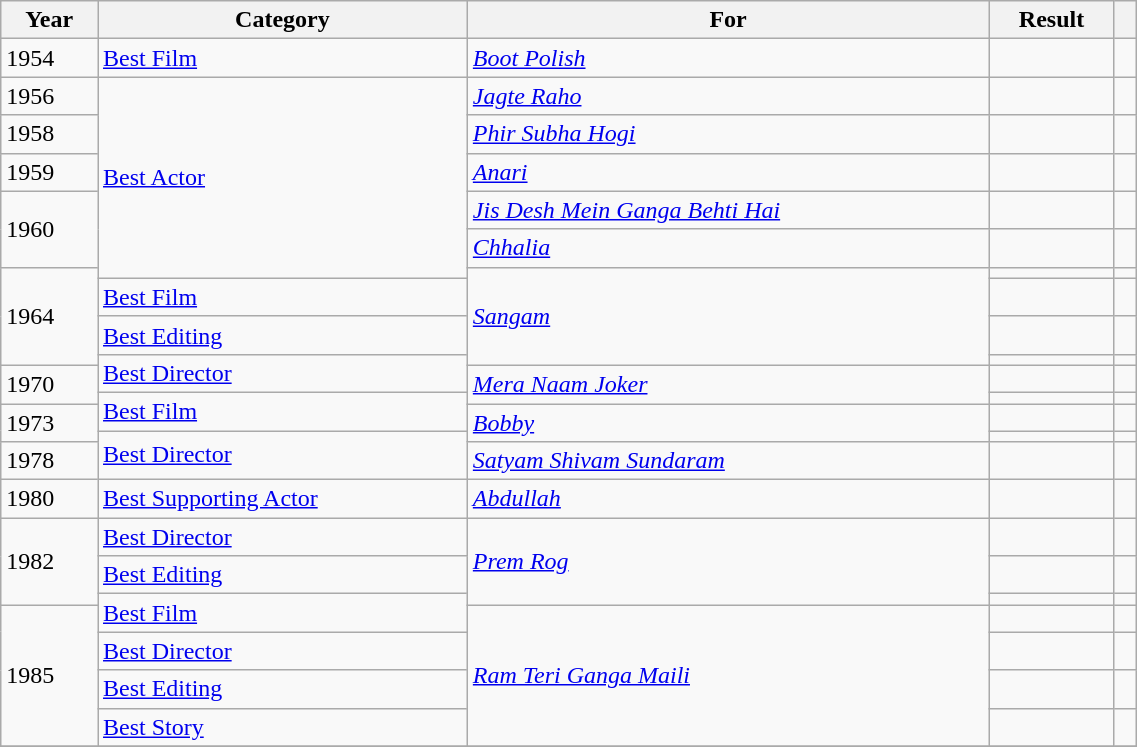<table class="wikitable sortable plainrowheaders" style="width:60%;">
<tr>
<th scope="col">Year</th>
<th scope="col">Category</th>
<th scope="col">For</th>
<th scope="col">Result</th>
<th scope="col" class="unsortable" style="width:2%;"></th>
</tr>
<tr>
<td>1954</td>
<td><a href='#'>Best Film</a></td>
<td><em><a href='#'>Boot Polish</a></em></td>
<td></td>
<td></td>
</tr>
<tr>
<td>1956</td>
<td rowspan="6"><a href='#'>Best Actor</a></td>
<td><em><a href='#'>Jagte Raho</a></em></td>
<td></td>
<td></td>
</tr>
<tr>
<td>1958</td>
<td><em><a href='#'>Phir Subha Hogi</a></em></td>
<td></td>
<td></td>
</tr>
<tr>
<td>1959</td>
<td><em><a href='#'>Anari</a></em></td>
<td></td>
<td></td>
</tr>
<tr>
<td rowspan="2">1960</td>
<td><em><a href='#'>Jis Desh Mein Ganga Behti Hai</a></em></td>
<td></td>
<td></td>
</tr>
<tr>
<td><em><a href='#'>Chhalia</a></em></td>
<td></td>
<td></td>
</tr>
<tr>
<td rowspan="4">1964</td>
<td rowspan="4"><em><a href='#'>Sangam</a></em></td>
<td></td>
<td></td>
</tr>
<tr>
<td><a href='#'>Best Film</a></td>
<td></td>
<td></td>
</tr>
<tr>
<td><a href='#'>Best Editing</a></td>
<td></td>
<td></td>
</tr>
<tr>
<td rowspan="2"><a href='#'>Best Director</a></td>
<td></td>
<td></td>
</tr>
<tr>
<td rowspan="2">1970</td>
<td rowspan="2"><em><a href='#'>Mera Naam Joker</a></em></td>
<td></td>
<td></td>
</tr>
<tr>
<td rowspan="2"><a href='#'>Best Film</a></td>
<td></td>
<td></td>
</tr>
<tr>
<td rowspan="2">1973</td>
<td rowspan="2"><em><a href='#'>Bobby</a></em></td>
<td></td>
<td></td>
</tr>
<tr>
<td rowspan="2"><a href='#'>Best Director</a></td>
<td></td>
<td></td>
</tr>
<tr>
<td>1978</td>
<td><em><a href='#'>Satyam Shivam Sundaram</a></em></td>
<td></td>
<td></td>
</tr>
<tr>
<td>1980</td>
<td><a href='#'>Best Supporting Actor</a></td>
<td><em><a href='#'>Abdullah</a></em></td>
<td></td>
<td></td>
</tr>
<tr>
<td rowspan="3">1982</td>
<td><a href='#'>Best Director</a></td>
<td rowspan="3"><em><a href='#'>Prem Rog</a></em></td>
<td></td>
<td></td>
</tr>
<tr>
<td><a href='#'>Best Editing</a></td>
<td></td>
<td></td>
</tr>
<tr>
<td rowspan="2"><a href='#'>Best Film</a></td>
<td></td>
<td></td>
</tr>
<tr>
<td rowspan="4">1985</td>
<td rowspan="4"><em><a href='#'>Ram Teri Ganga Maili</a></em></td>
<td></td>
<td></td>
</tr>
<tr>
<td><a href='#'>Best Director</a></td>
<td></td>
<td></td>
</tr>
<tr>
<td><a href='#'>Best Editing</a></td>
<td></td>
<td></td>
</tr>
<tr>
<td><a href='#'>Best Story</a></td>
<td></td>
<td></td>
</tr>
<tr>
</tr>
</table>
